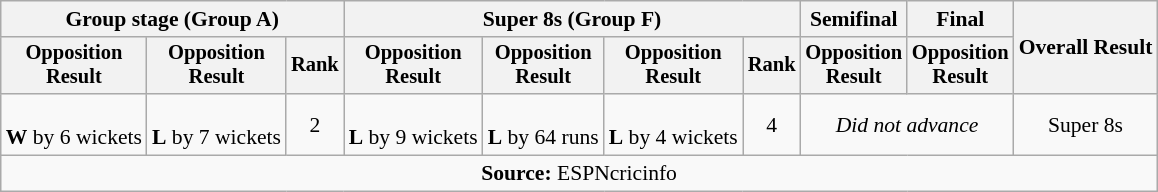<table class=wikitable style=font-size:90%;text-align:center>
<tr>
<th colspan=3>Group stage (Group A)</th>
<th colspan=4>Super 8s (Group F)</th>
<th>Semifinal</th>
<th>Final</th>
<th rowspan=2>Overall Result</th>
</tr>
<tr style=font-size:95%>
<th>Opposition<br>Result</th>
<th>Opposition<br>Result</th>
<th>Rank</th>
<th>Opposition<br>Result</th>
<th>Opposition<br>Result</th>
<th>Opposition<br>Result</th>
<th>Rank</th>
<th>Opposition<br>Result</th>
<th>Opposition<br>Result</th>
</tr>
<tr>
<td><br><strong>W</strong> by 6 wickets</td>
<td><br><strong>L</strong> by 7 wickets</td>
<td>2</td>
<td><br><strong>L</strong> by 9 wickets</td>
<td><br><strong>L</strong> by 64 runs</td>
<td><br><strong>L</strong> by 4 wickets</td>
<td>4</td>
<td colspan=2><em>Did not advance</em></td>
<td>Super 8s</td>
</tr>
<tr>
<td colspan="11"><strong>Source:</strong> ESPNcricinfo</td>
</tr>
</table>
